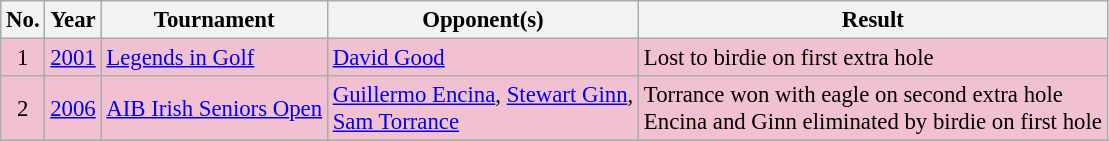<table class="wikitable" style="font-size:95%;">
<tr>
<th>No.</th>
<th>Year</th>
<th>Tournament</th>
<th>Opponent(s)</th>
<th>Result</th>
</tr>
<tr style="background:#F2C1D1;">
<td align=center>1</td>
<td><a href='#'>2001</a></td>
<td><a href='#'>Legends in Golf</a></td>
<td> <a href='#'>David Good</a></td>
<td>Lost to birdie on first extra hole</td>
</tr>
<tr style="background:#F2C1D1;">
<td align=center>2</td>
<td><a href='#'>2006</a></td>
<td><a href='#'>AIB Irish Seniors Open</a></td>
<td> <a href='#'>Guillermo Encina</a>,  <a href='#'>Stewart Ginn</a>,<br> <a href='#'>Sam Torrance</a></td>
<td>Torrance won with eagle on second extra hole<br>Encina and Ginn eliminated by birdie on first hole</td>
</tr>
</table>
